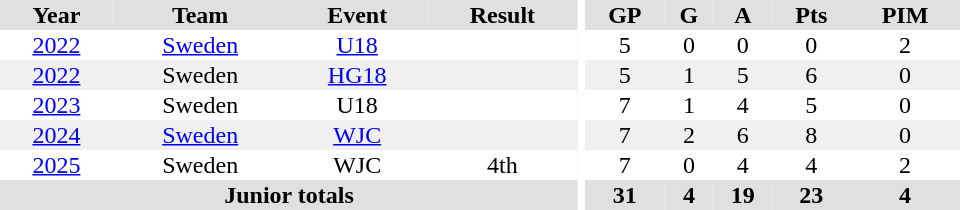<table border="0" cellpadding="1" cellspacing="0" ID="Table3" style="text-align:center; width:40em">
<tr ALIGN="center" bgcolor="#e0e0e0">
<th>Year</th>
<th>Team</th>
<th>Event</th>
<th>Result</th>
<th rowspan="99" bgcolor="#ffffff"></th>
<th>GP</th>
<th>G</th>
<th>A</th>
<th>Pts</th>
<th>PIM</th>
</tr>
<tr>
<td><a href='#'>2022</a></td>
<td><a href='#'>Sweden</a></td>
<td><a href='#'>U18</a></td>
<td></td>
<td>5</td>
<td>0</td>
<td>0</td>
<td>0</td>
<td>2</td>
</tr>
<tr bgcolor="#f0f0f0">
<td><a href='#'>2022</a></td>
<td>Sweden</td>
<td><a href='#'>HG18</a></td>
<td></td>
<td>5</td>
<td>1</td>
<td>5</td>
<td>6</td>
<td>0</td>
</tr>
<tr>
<td><a href='#'>2023</a></td>
<td>Sweden</td>
<td>U18</td>
<td></td>
<td>7</td>
<td>1</td>
<td>4</td>
<td>5</td>
<td>0</td>
</tr>
<tr bgcolor="#f0f0f0">
<td><a href='#'>2024</a></td>
<td><a href='#'>Sweden</a></td>
<td><a href='#'>WJC</a></td>
<td></td>
<td>7</td>
<td>2</td>
<td>6</td>
<td>8</td>
<td>0</td>
</tr>
<tr>
<td><a href='#'>2025</a></td>
<td>Sweden</td>
<td>WJC</td>
<td>4th</td>
<td>7</td>
<td>0</td>
<td>4</td>
<td>4</td>
<td>2</td>
</tr>
<tr bgcolor="#e0e0e0">
<th colspan="4">Junior totals</th>
<th>31</th>
<th>4</th>
<th>19</th>
<th>23</th>
<th>4</th>
</tr>
</table>
